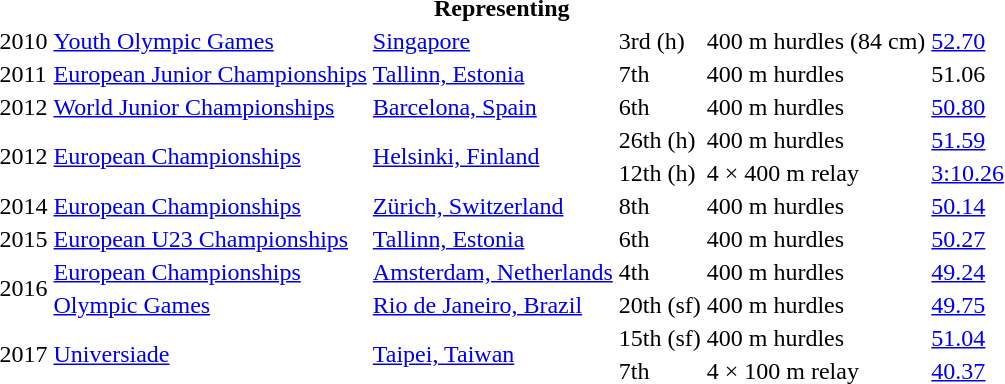<table>
<tr>
<th colspan="6">Representing </th>
</tr>
<tr>
<td>2010</td>
<td><a href='#'>Youth Olympic Games</a></td>
<td><a href='#'>Singapore</a></td>
<td>3rd (h)</td>
<td>400 m hurdles (84 cm)</td>
<td><a href='#'>52.70</a></td>
</tr>
<tr>
<td>2011</td>
<td><a href='#'>European Junior Championships</a></td>
<td><a href='#'>Tallinn, Estonia</a></td>
<td>7th</td>
<td>400 m hurdles</td>
<td>51.06</td>
</tr>
<tr>
<td>2012</td>
<td><a href='#'>World Junior Championships</a></td>
<td><a href='#'>Barcelona, Spain</a></td>
<td>6th</td>
<td>400 m hurdles</td>
<td><a href='#'>50.80</a></td>
</tr>
<tr>
<td rowspan=2>2012</td>
<td rowspan=2><a href='#'>European Championships</a></td>
<td rowspan=2><a href='#'>Helsinki, Finland</a></td>
<td>26th (h)</td>
<td>400 m hurdles</td>
<td><a href='#'>51.59</a></td>
</tr>
<tr>
<td>12th (h)</td>
<td>4 × 400 m relay</td>
<td><a href='#'>3:10.26</a></td>
</tr>
<tr>
<td>2014</td>
<td><a href='#'>European Championships</a></td>
<td><a href='#'>Zürich, Switzerland</a></td>
<td>8th</td>
<td>400 m hurdles</td>
<td><a href='#'>50.14</a></td>
</tr>
<tr>
<td>2015</td>
<td><a href='#'>European U23 Championships</a></td>
<td><a href='#'>Tallinn, Estonia</a></td>
<td>6th</td>
<td>400 m hurdles</td>
<td><a href='#'>50.27</a></td>
</tr>
<tr>
<td rowspan=2>2016</td>
<td><a href='#'>European Championships</a></td>
<td><a href='#'>Amsterdam, Netherlands</a></td>
<td>4th</td>
<td>400 m hurdles</td>
<td><a href='#'>49.24</a></td>
</tr>
<tr>
<td><a href='#'>Olympic Games</a></td>
<td><a href='#'>Rio de Janeiro, Brazil</a></td>
<td>20th (sf)</td>
<td>400 m hurdles</td>
<td><a href='#'>49.75</a></td>
</tr>
<tr>
<td rowspan=2>2017</td>
<td rowspan=2><a href='#'>Universiade</a></td>
<td rowspan=2><a href='#'>Taipei, Taiwan</a></td>
<td>15th (sf)</td>
<td>400 m hurdles</td>
<td><a href='#'>51.04</a></td>
</tr>
<tr>
<td>7th</td>
<td>4 × 100 m relay</td>
<td><a href='#'>40.37</a></td>
</tr>
</table>
